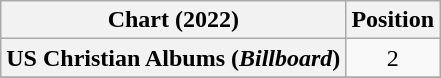<table class="wikitable sortable plainrowheaders" style="text-align:center">
<tr>
<th scope="col">Chart (2022)</th>
<th scope="col">Position</th>
</tr>
<tr>
<th scope="row">US Christian Albums (<em>Billboard</em>)</th>
<td>2</td>
</tr>
<tr>
</tr>
</table>
